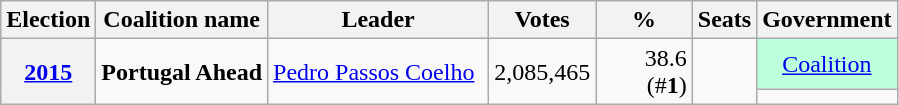<table class="wikitable" style="text-align:right;">
<tr>
<th>Election</th>
<th>Coalition name</th>
<th width="140px">Leader</th>
<th width="60px">Votes</th>
<th width="57px">%</th>
<th>Seats</th>
<th>Government</th>
</tr>
<tr>
<th rowspan="2"><a href='#'>2015</a></th>
<td rowspan="2" align=center><strong>Portugal Ahead</strong></td>
<td rowspan="2" align=left><a href='#'>Pedro Passos Coelho</a></td>
<td rowspan="2">2,085,465</td>
<td rowspan="2">38.6 (#<strong>1</strong>)</td>
<td rowspan="2"></td>
<td style="background-color:#bbffdd" align="center"><a href='#'>Coalition</a></td>
</tr>
<tr>
<td></td>
</tr>
</table>
